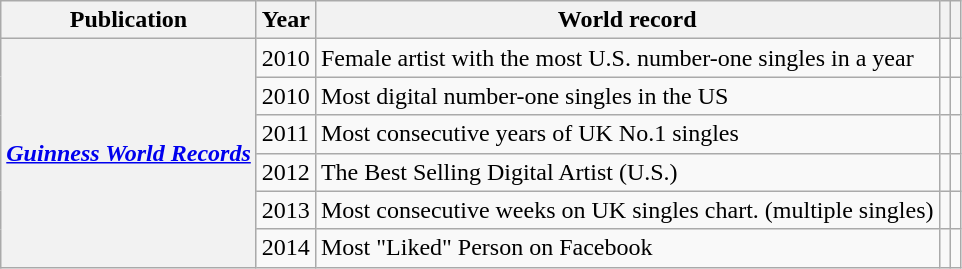<table class="wikitable plainrowheaders sortable">
<tr>
<th>Publication</th>
<th>Year</th>
<th>World record</th>
<th></th>
<th class="unsortable"></th>
</tr>
<tr>
<th rowspan="6" scope="row"><em><a href='#'>Guinness World Records</a></em></th>
<td>2010</td>
<td>Female artist with the most U.S. number-one singles in a year</td>
<td></td>
<td></td>
</tr>
<tr>
<td>2010</td>
<td>Most digital number-one singles in the US</td>
<td></td>
<td></td>
</tr>
<tr>
<td>2011</td>
<td>Most consecutive years of UK No.1 singles</td>
<td></td>
<td></td>
</tr>
<tr>
<td>2012</td>
<td>The Best Selling Digital Artist (U.S.)</td>
<td></td>
<td></td>
</tr>
<tr>
<td>2013</td>
<td>Most consecutive weeks on UK singles chart. (multiple singles)</td>
<td></td>
<td></td>
</tr>
<tr>
<td>2014</td>
<td>Most "Liked" Person on Facebook</td>
<td></td>
<td></td>
</tr>
</table>
